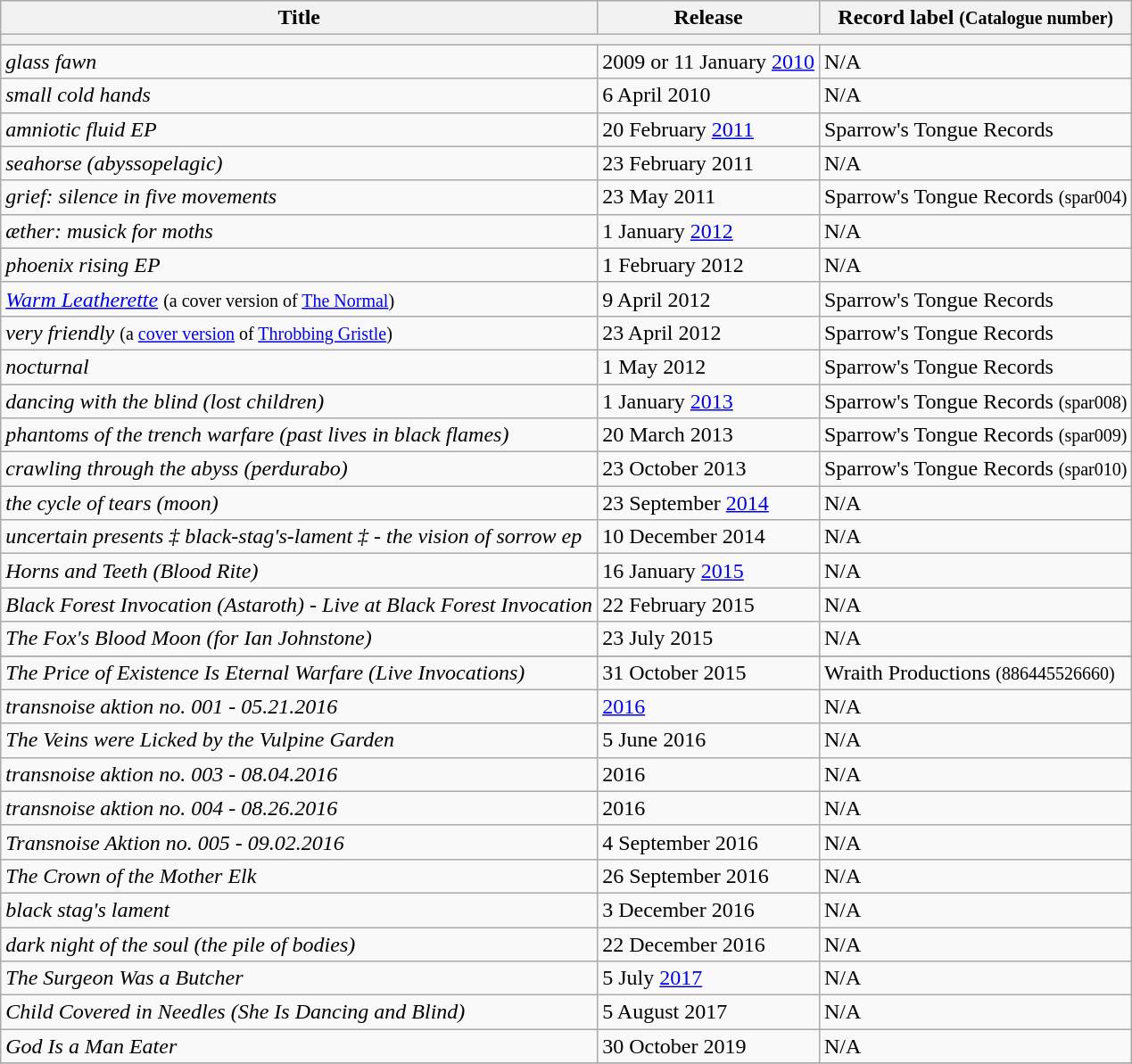<table class="wikitable">
<tr>
<th>Title</th>
<th>Release</th>
<th>Record label <small>(Catalogue number)</small></th>
</tr>
<tr>
<th colspan="3"></th>
</tr>
<tr>
<td><em>glass fawn</em></td>
<td>2009 or 11 January <a href='#'>2010</a></td>
<td>N/A</td>
</tr>
<tr>
<td><em>small cold hands</em></td>
<td>6 April 2010</td>
<td>N/A</td>
</tr>
<tr>
<td><em>amniotic fluid EP</em></td>
<td>20 February <a href='#'>2011</a></td>
<td>Sparrow's Tongue Records</td>
</tr>
<tr>
<td><em>seahorse (abyssopelagic)</em></td>
<td>23 February 2011</td>
<td>N/A</td>
</tr>
<tr>
<td><em>grief: silence in five movements</em></td>
<td>23 May 2011</td>
<td>Sparrow's Tongue Records <small>(spar004)</small></td>
</tr>
<tr>
<td><em>æther: musick for moths</em></td>
<td>1 January <a href='#'>2012</a></td>
<td>N/A</td>
</tr>
<tr>
<td><em>phoenix rising EP</em></td>
<td>1 February 2012</td>
<td>N/A</td>
</tr>
<tr>
<td><em><a href='#'>Warm Leatherette</a></em> <small>(a cover version of <a href='#'>The Normal</a>)</small></td>
<td>9 April 2012</td>
<td>Sparrow's Tongue Records</td>
</tr>
<tr>
<td><em>very friendly</em> <small>(a <a href='#'>cover version</a> of <a href='#'>Throbbing Gristle</a>)</small></td>
<td>23 April 2012</td>
<td>Sparrow's Tongue Records</td>
</tr>
<tr>
<td><em>nocturnal</em></td>
<td>1 May 2012</td>
<td>Sparrow's Tongue Records</td>
</tr>
<tr>
<td><em>dancing with the blind (lost children)</em></td>
<td>1 January <a href='#'>2013</a></td>
<td>Sparrow's Tongue Records <small>(spar008)</small></td>
</tr>
<tr>
<td><em>phantoms of the trench warfare (past lives in black flames)</em></td>
<td>20 March 2013</td>
<td>Sparrow's Tongue Records <small>(spar009)</small></td>
</tr>
<tr>
<td><em>crawling through the abyss (perdurabo)</em></td>
<td>23 October 2013</td>
<td>Sparrow's Tongue Records <small>(spar010)</small></td>
</tr>
<tr>
<td><em>the cycle of tears (moon)</em></td>
<td>23 September <a href='#'>2014</a></td>
<td>N/A</td>
</tr>
<tr>
<td><em>uncertain presents ‡ black-stag's-lament ‡ - the vision of sorrow ep</em></td>
<td>10 December 2014</td>
<td>N/A</td>
</tr>
<tr>
<td><em>Horns and Teeth (Blood Rite)</em></td>
<td>16 January <a href='#'>2015</a></td>
<td>N/A</td>
</tr>
<tr>
<td><em>Black Forest Invocation (Astaroth) - Live at Black Forest Invocation</em></td>
<td>22 February 2015</td>
<td>N/A</td>
</tr>
<tr>
<td><em>The Fox's Blood Moon (for Ian Johnstone)</em></td>
<td>23 July 2015</td>
<td>N/A</td>
</tr>
<tr>
</tr>
<tr>
<td><em>The Price of Existence Is Eternal Warfare (Live Invocations)</em></td>
<td>31 October 2015</td>
<td>Wraith Productions <small>(886445526660)</small></td>
</tr>
<tr>
<td><em>transnoise aktion no. 001 - 05.21.2016</em></td>
<td><a href='#'>2016</a></td>
<td>N/A</td>
</tr>
<tr>
<td><em>The Veins were Licked by the Vulpine Garden</em></td>
<td>5 June 2016</td>
<td>N/A</td>
</tr>
<tr>
<td><em>transnoise aktion no. 003 - 08.04.2016</em></td>
<td>2016</td>
<td>N/A</td>
</tr>
<tr>
<td><em>transnoise aktion no. 004 - 08.26.2016</em></td>
<td>2016</td>
<td>N/A</td>
</tr>
<tr>
<td><em>Transnoise Aktion no. 005 - 09.02.2016</em></td>
<td>4 September 2016</td>
<td>N/A</td>
</tr>
<tr>
<td><em>The Crown of the Mother Elk</em></td>
<td>26 September 2016</td>
<td>N/A</td>
</tr>
<tr>
<td><em>black stag's lament</em></td>
<td>3 December 2016</td>
<td>N/A</td>
</tr>
<tr>
<td><em>dark night of the soul (the pile of bodies)</em></td>
<td>22 December 2016</td>
<td>N/A</td>
</tr>
<tr>
<td><em>The Surgeon Was a Butcher</em></td>
<td>5 July <a href='#'>2017</a></td>
<td>N/A</td>
</tr>
<tr>
<td><em>Child Covered in Needles (She Is Dancing and Blind)</em></td>
<td>5 August 2017</td>
<td>N/A</td>
</tr>
<tr>
<td><em>God Is a Man Eater</em></td>
<td>30 October 2019</td>
<td>N/A</td>
</tr>
<tr>
</tr>
</table>
